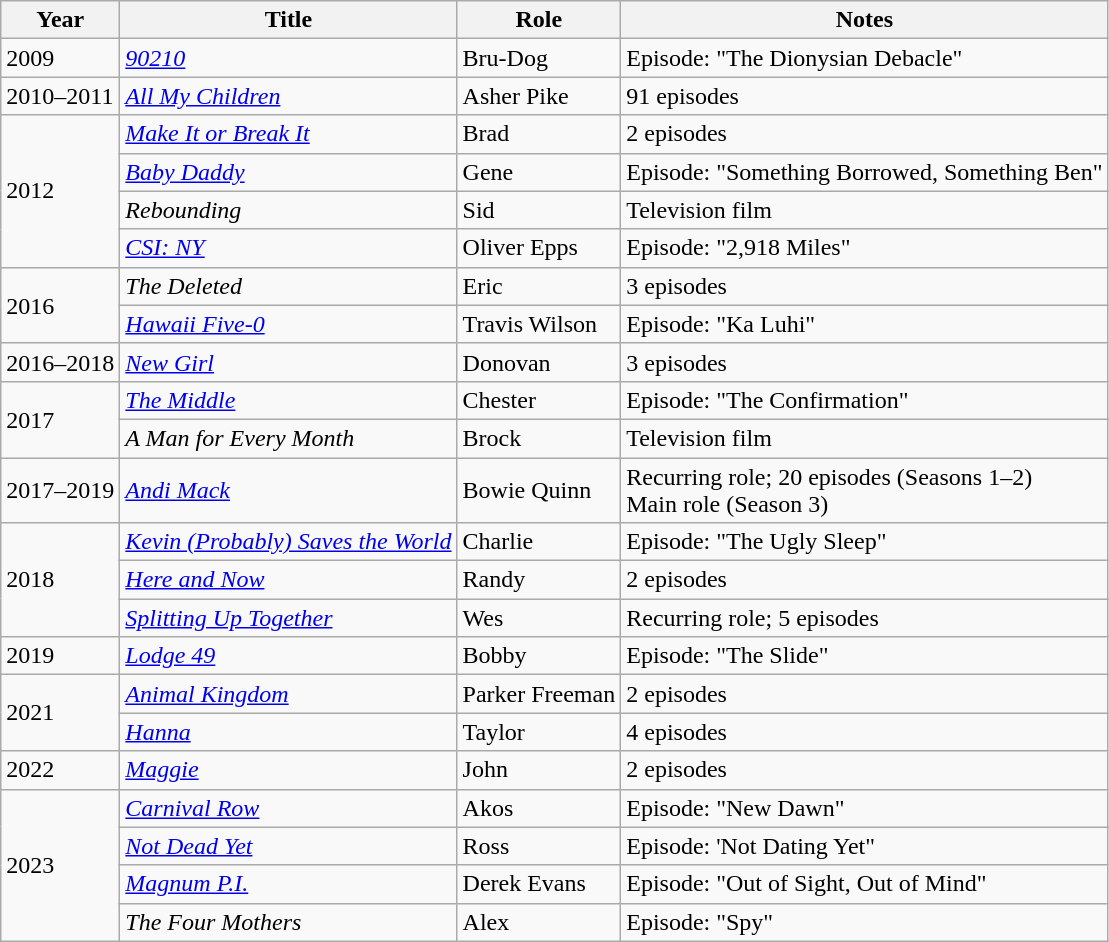<table class="wikitable sortable">
<tr>
<th>Year</th>
<th>Title</th>
<th>Role</th>
<th class="unsortable">Notes</th>
</tr>
<tr>
<td>2009</td>
<td><em><a href='#'>90210</a></em></td>
<td>Bru-Dog</td>
<td>Episode: "The Dionysian Debacle"</td>
</tr>
<tr>
<td>2010–2011</td>
<td><em><a href='#'>All My Children</a></em></td>
<td>Asher Pike</td>
<td>91 episodes</td>
</tr>
<tr>
<td rowspan="4">2012</td>
<td><em><a href='#'>Make It or Break It</a></em></td>
<td>Brad</td>
<td>2 episodes</td>
</tr>
<tr>
<td><em><a href='#'>Baby Daddy</a></em></td>
<td>Gene</td>
<td>Episode: "Something Borrowed, Something Ben"</td>
</tr>
<tr>
<td><em>Rebounding</em></td>
<td>Sid</td>
<td>Television film</td>
</tr>
<tr>
<td><em><a href='#'>CSI: NY</a></em></td>
<td>Oliver Epps</td>
<td>Episode: "2,918 Miles"</td>
</tr>
<tr>
<td rowspan="2">2016</td>
<td><em>The Deleted</em></td>
<td>Eric</td>
<td>3 episodes</td>
</tr>
<tr>
<td><em><a href='#'>Hawaii Five-0</a></em></td>
<td>Travis Wilson</td>
<td>Episode: "Ka Luhi"</td>
</tr>
<tr>
<td>2016–2018</td>
<td><em><a href='#'>New Girl</a></em></td>
<td>Donovan</td>
<td>3 episodes</td>
</tr>
<tr>
<td rowspan="2">2017</td>
<td><em><a href='#'>The Middle</a></em></td>
<td>Chester</td>
<td>Episode: "The Confirmation"</td>
</tr>
<tr>
<td><em>A Man for Every Month</em></td>
<td>Brock</td>
<td>Television film</td>
</tr>
<tr>
<td>2017–2019</td>
<td><em><a href='#'>Andi Mack</a></em></td>
<td>Bowie Quinn</td>
<td>Recurring role; 20 episodes (Seasons 1–2)<br>Main role (Season 3)</td>
</tr>
<tr>
<td rowspan="3">2018</td>
<td><em><a href='#'>Kevin (Probably) Saves the World</a></em></td>
<td>Charlie</td>
<td>Episode: "The Ugly Sleep"</td>
</tr>
<tr>
<td><em><a href='#'>Here and Now</a></em></td>
<td>Randy</td>
<td>2 episodes</td>
</tr>
<tr>
<td><em><a href='#'>Splitting Up Together</a></em></td>
<td>Wes</td>
<td>Recurring role; 5 episodes</td>
</tr>
<tr>
<td>2019</td>
<td><em><a href='#'>Lodge 49</a></em></td>
<td>Bobby</td>
<td>Episode: "The Slide"</td>
</tr>
<tr>
<td rowspan="2">2021</td>
<td><em><a href='#'>Animal Kingdom</a></em></td>
<td>Parker Freeman</td>
<td>2 episodes</td>
</tr>
<tr>
<td><em><a href='#'>Hanna</a></em></td>
<td>Taylor</td>
<td>4 episodes</td>
</tr>
<tr>
<td>2022</td>
<td><em><a href='#'>Maggie</a></em></td>
<td>John</td>
<td>2 episodes</td>
</tr>
<tr>
<td rowspan="4">2023</td>
<td><em><a href='#'>Carnival Row</a></em></td>
<td>Akos</td>
<td>Episode: "New Dawn"</td>
</tr>
<tr>
<td><em><a href='#'>Not Dead Yet</a></em></td>
<td>Ross</td>
<td>Episode: 'Not Dating Yet"</td>
</tr>
<tr>
<td><em><a href='#'>Magnum P.I.</a></em></td>
<td>Derek Evans</td>
<td>Episode: "Out of Sight, Out of Mind"</td>
</tr>
<tr>
<td><em>The Four Mothers</em></td>
<td>Alex</td>
<td>Episode: "Spy"</td>
</tr>
</table>
